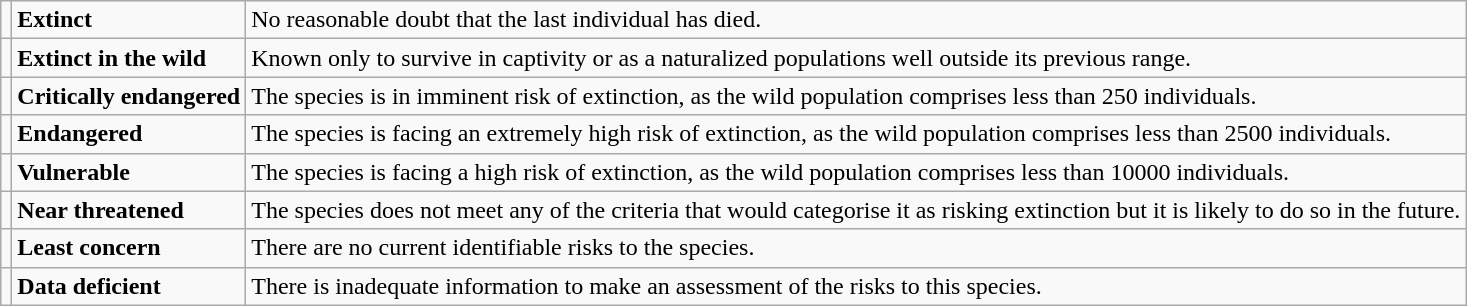<table class="wikitable" style="text-align:left">
<tr>
<td></td>
<td><strong>Extinct</strong></td>
<td>No reasonable doubt that the last individual has died.</td>
</tr>
<tr>
<td></td>
<td><strong>Extinct in the wild</strong></td>
<td>Known only to survive in captivity or as a naturalized populations well outside its previous range.</td>
</tr>
<tr>
<td></td>
<td><strong>Critically endangered</strong></td>
<td>The species is in imminent risk of extinction, as the wild population comprises less than 250 individuals.</td>
</tr>
<tr>
<td></td>
<td><strong>Endangered</strong></td>
<td>The species is facing an extremely high risk of extinction, as the wild population comprises less than 2500 individuals.</td>
</tr>
<tr>
<td></td>
<td><strong>Vulnerable</strong></td>
<td>The species is facing a high risk of extinction, as the wild population comprises less than 10000 individuals.</td>
</tr>
<tr>
<td></td>
<td><strong>Near threatened</strong></td>
<td>The species does not meet any of the criteria that would categorise it as risking extinction but it is likely to do so in the future.</td>
</tr>
<tr>
<td></td>
<td><strong>Least concern</strong></td>
<td>There are no current identifiable risks to the species.</td>
</tr>
<tr>
<td></td>
<td><strong>Data deficient</strong></td>
<td>There is inadequate information to make an assessment of the risks to this species.</td>
</tr>
</table>
